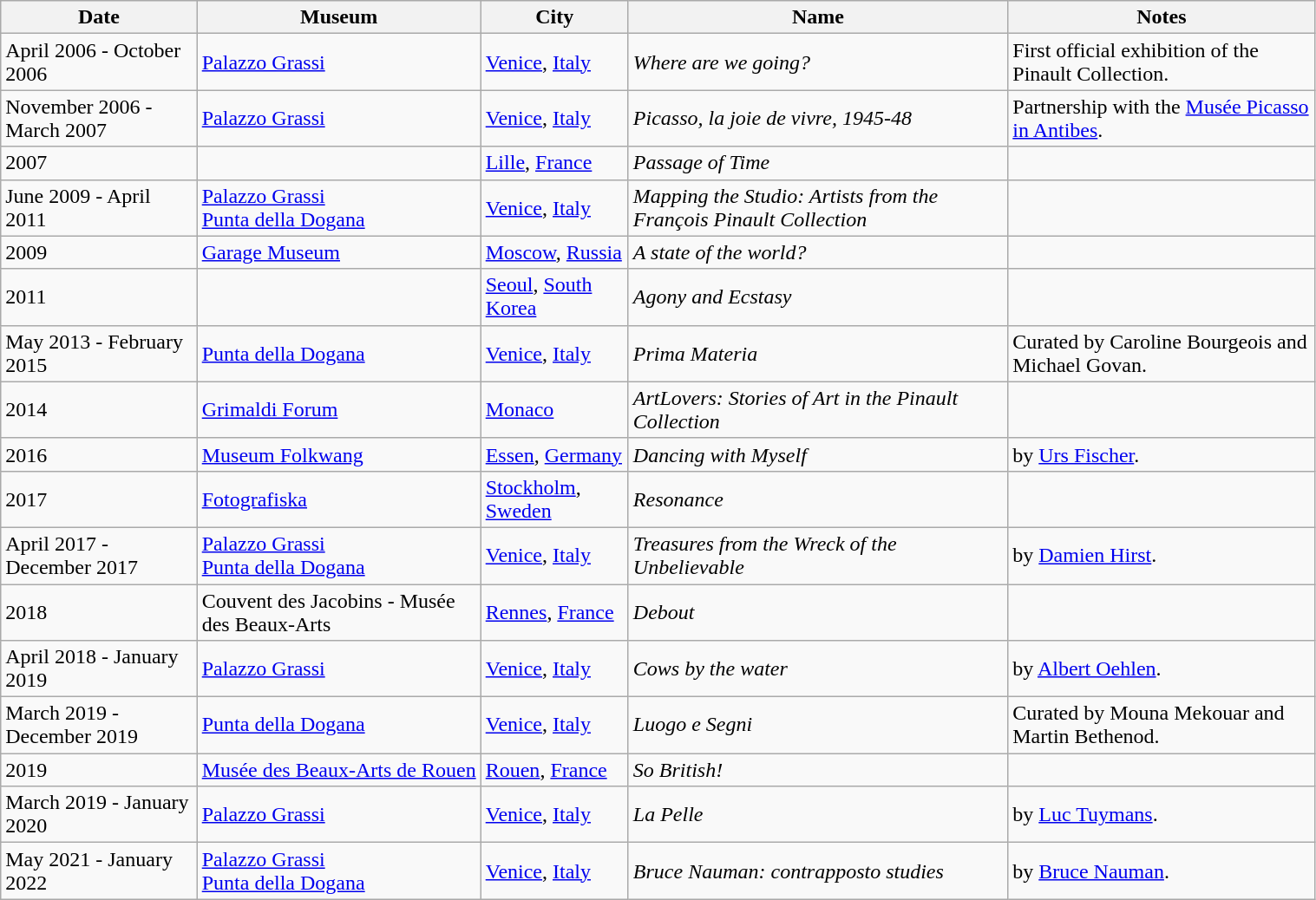<table class="wikitable" style="width: 80%; height: 14em;">
<tr>
<th>Date</th>
<th>Museum</th>
<th>City</th>
<th>Name</th>
<th>Notes</th>
</tr>
<tr>
<td>April 2006 - October 2006</td>
<td><a href='#'>Palazzo Grassi</a></td>
<td><a href='#'>Venice</a>, <a href='#'>Italy</a></td>
<td><em>Where are we going?</em></td>
<td>First official exhibition of the Pinault Collection.</td>
</tr>
<tr>
<td>November 2006 - March 2007</td>
<td><a href='#'>Palazzo Grassi</a></td>
<td><a href='#'>Venice</a>, <a href='#'>Italy</a></td>
<td><em>Picasso, la joie de vivre, 1945-48</em></td>
<td>Partnership with the <a href='#'>Musée Picasso in Antibes</a>.</td>
</tr>
<tr>
<td>2007</td>
<td></td>
<td><a href='#'>Lille</a>, <a href='#'>France</a></td>
<td><em>Passage of Time</em></td>
<td></td>
</tr>
<tr>
<td>June 2009 - April 2011</td>
<td><a href='#'>Palazzo Grassi</a><br><a href='#'>Punta della Dogana</a></td>
<td><a href='#'>Venice</a>, <a href='#'>Italy</a></td>
<td><em>Mapping the Studio: Artists from the François Pinault Collection</em></td>
<td></td>
</tr>
<tr>
<td>2009</td>
<td><a href='#'>Garage Museum</a></td>
<td><a href='#'>Moscow</a>, <a href='#'>Russia</a></td>
<td><em>A state of the world?</em></td>
<td></td>
</tr>
<tr>
<td>2011</td>
<td></td>
<td><a href='#'>Seoul</a>, <a href='#'>South Korea</a></td>
<td><em>Agony and Ecstasy</em></td>
<td></td>
</tr>
<tr>
<td>May 2013 - February 2015</td>
<td><a href='#'>Punta della Dogana</a></td>
<td><a href='#'>Venice</a>, <a href='#'>Italy</a></td>
<td><em>Prima Materia</em></td>
<td>Curated by Caroline Bourgeois and Michael Govan.</td>
</tr>
<tr>
<td>2014</td>
<td><a href='#'>Grimaldi Forum</a></td>
<td><a href='#'>Monaco</a></td>
<td><em>ArtLovers: Stories of Art in the Pinault Collection</em></td>
<td></td>
</tr>
<tr>
<td>2016</td>
<td><a href='#'>Museum Folkwang</a></td>
<td><a href='#'>Essen</a>, <a href='#'>Germany</a></td>
<td><em>Dancing with Myself</em></td>
<td>by <a href='#'>Urs Fischer</a>.</td>
</tr>
<tr>
<td>2017</td>
<td><a href='#'>Fotografiska</a></td>
<td><a href='#'>Stockholm</a>, <a href='#'>Sweden</a></td>
<td><em>Resonance</em></td>
<td></td>
</tr>
<tr>
<td>April 2017 - December 2017</td>
<td><a href='#'>Palazzo Grassi</a><br><a href='#'>Punta della Dogana</a></td>
<td><a href='#'>Venice</a>, <a href='#'>Italy</a></td>
<td><em>Treasures from the Wreck of the Unbelievable</em></td>
<td>by <a href='#'>Damien Hirst</a>.</td>
</tr>
<tr>
<td>2018</td>
<td>Couvent des Jacobins - Musée des Beaux-Arts</td>
<td><a href='#'>Rennes</a>, <a href='#'>France</a></td>
<td><em>Debout</em></td>
<td></td>
</tr>
<tr>
<td>April 2018 - January 2019</td>
<td><a href='#'>Palazzo Grassi</a></td>
<td><a href='#'>Venice</a>, <a href='#'>Italy</a></td>
<td><em>Cows by the water</em></td>
<td>by <a href='#'>Albert Oehlen</a>.</td>
</tr>
<tr>
<td>March 2019 - December 2019</td>
<td><a href='#'>Punta della Dogana</a></td>
<td><a href='#'>Venice</a>, <a href='#'>Italy</a></td>
<td><em>Luogo e Segni</em></td>
<td>Curated by Mouna Mekouar and Martin Bethenod.</td>
</tr>
<tr>
<td>2019</td>
<td><a href='#'>Musée des Beaux-Arts de Rouen</a></td>
<td><a href='#'>Rouen</a>, <a href='#'>France</a></td>
<td><em>So British!</em></td>
<td></td>
</tr>
<tr>
<td>March 2019 - January 2020</td>
<td><a href='#'>Palazzo Grassi</a></td>
<td><a href='#'>Venice</a>, <a href='#'>Italy</a></td>
<td><em>La Pelle</em></td>
<td>by <a href='#'>Luc Tuymans</a>.</td>
</tr>
<tr>
<td>May 2021 - January 2022</td>
<td><a href='#'>Palazzo Grassi</a><br><a href='#'>Punta della Dogana</a></td>
<td><a href='#'>Venice</a>, <a href='#'>Italy</a></td>
<td><em>Bruce Nauman: contrapposto studies</em></td>
<td>by <a href='#'>Bruce Nauman</a>.</td>
</tr>
</table>
